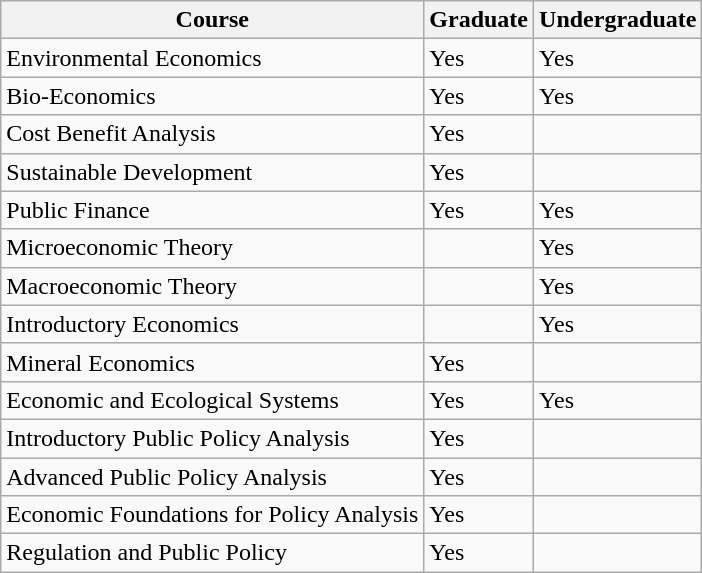<table class="wikitable">
<tr>
<th>Course</th>
<th>Graduate</th>
<th>Undergraduate</th>
</tr>
<tr>
<td>Environmental Economics</td>
<td>Yes</td>
<td>Yes</td>
</tr>
<tr>
<td>Bio-Economics</td>
<td>Yes</td>
<td>Yes</td>
</tr>
<tr>
<td>Cost Benefit Analysis</td>
<td>Yes</td>
<td></td>
</tr>
<tr>
<td>Sustainable Development</td>
<td>Yes</td>
<td></td>
</tr>
<tr>
<td>Public Finance</td>
<td>Yes</td>
<td>Yes</td>
</tr>
<tr>
<td>Microeconomic Theory</td>
<td></td>
<td>Yes</td>
</tr>
<tr>
<td>Macroeconomic Theory</td>
<td></td>
<td>Yes</td>
</tr>
<tr>
<td>Introductory Economics</td>
<td></td>
<td>Yes</td>
</tr>
<tr>
<td>Mineral Economics</td>
<td>Yes</td>
<td></td>
</tr>
<tr>
<td>Economic and Ecological Systems</td>
<td>Yes</td>
<td>Yes</td>
</tr>
<tr>
<td>Introductory Public Policy Analysis</td>
<td>Yes</td>
<td></td>
</tr>
<tr>
<td>Advanced Public Policy Analysis</td>
<td>Yes</td>
<td></td>
</tr>
<tr>
<td>Economic Foundations for Policy Analysis</td>
<td>Yes</td>
<td></td>
</tr>
<tr>
<td>Regulation and Public Policy</td>
<td>Yes</td>
<td></td>
</tr>
</table>
